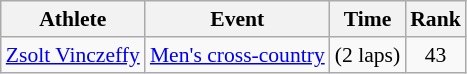<table class=wikitable style="font-size:90%">
<tr>
<th>Athlete</th>
<th>Event</th>
<th>Time</th>
<th>Rank</th>
</tr>
<tr align=center>
<td align=left><a href='#'>Zsolt Vinczeffy</a></td>
<td align=left><a href='#'>Men's cross-country</a></td>
<td> (2 laps)</td>
<td>43</td>
</tr>
</table>
